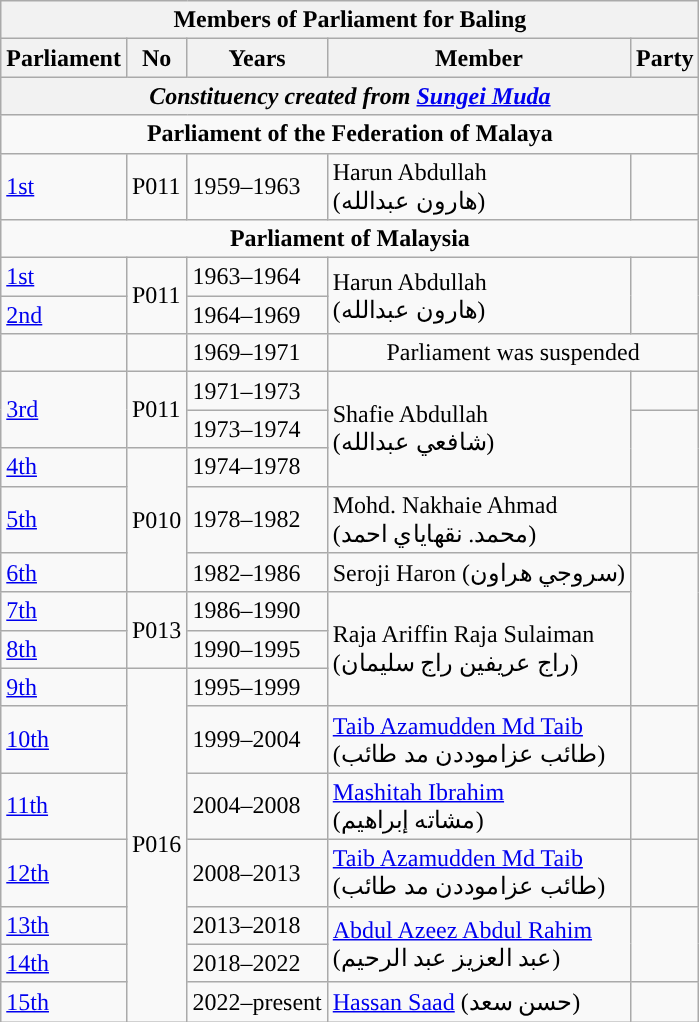<table class=wikitable>
<tr>
<th colspan="5">Members of Parliament for Baling</th>
</tr>
<tr>
<th>Parliament</th>
<th>No</th>
<th>Years</th>
<th>Member</th>
<th>Party</th>
</tr>
<tr>
<th colspan="5" align="center"><em>Constituency created from <a href='#'>Sungei Muda</a></em></th>
</tr>
<tr>
<td colspan="5" align="center"><strong>Parliament of the Federation of Malaya</strong></td>
</tr>
<tr>
<td><a href='#'>1st</a></td>
<td>P011</td>
<td>1959–1963</td>
<td>Harun Abdullah <br>  (هارون عبدالله)</td>
<td></td>
</tr>
<tr>
<td colspan="5" align="center"><strong>Parliament of Malaysia</strong></td>
</tr>
<tr>
<td><a href='#'>1st</a></td>
<td rowspan="2">P011</td>
<td>1963–1964</td>
<td rowspan=2>Harun Abdullah  <br> (هارون عبدالله)</td>
<td rowspan=2></td>
</tr>
<tr>
<td><a href='#'>2nd</a></td>
<td>1964–1969</td>
</tr>
<tr>
<td></td>
<td></td>
<td>1969–1971</td>
<td colspan=2 align=center>Parliament was suspended</td>
</tr>
<tr>
<td rowspan=2><a href='#'>3rd</a></td>
<td rowspan="2">P011</td>
<td>1971–1973</td>
<td rowspan=3>Shafie Abdullah  <br> (شافعي عبدالله)</td>
<td></td>
</tr>
<tr>
<td>1973–1974</td>
<td rowspan=2></td>
</tr>
<tr>
<td><a href='#'>4th</a></td>
<td rowspan="3">P010</td>
<td>1974–1978</td>
</tr>
<tr>
<td><a href='#'>5th</a></td>
<td>1978–1982</td>
<td>Mohd. Nakhaie Ahmad <br>  (محمد. نقهاياي احمد)</td>
<td></td>
</tr>
<tr>
<td><a href='#'>6th</a></td>
<td>1982–1986</td>
<td>Seroji Haron (سروجي هراون)</td>
<td rowspan="4"></td>
</tr>
<tr>
<td><a href='#'>7th</a></td>
<td rowspan="2">P013</td>
<td>1986–1990</td>
<td rowspan=3>Raja Ariffin Raja Sulaiman <br>  (راج عريفين راج سليمان)</td>
</tr>
<tr>
<td><a href='#'>8th</a></td>
<td>1990–1995</td>
</tr>
<tr>
<td><a href='#'>9th</a></td>
<td rowspan="7">P016</td>
<td>1995–1999</td>
</tr>
<tr>
<td><a href='#'>10th</a></td>
<td>1999–2004</td>
<td><a href='#'>Taib Azamudden Md Taib</a>  <br> (طائب عزاموددن مد طائب)</td>
<td></td>
</tr>
<tr>
<td><a href='#'>11th</a></td>
<td>2004–2008</td>
<td><a href='#'>Mashitah Ibrahim</a>  <br> (مشاته إبراهيم)</td>
<td></td>
</tr>
<tr>
<td><a href='#'>12th</a></td>
<td>2008–2013</td>
<td><a href='#'>Taib Azamudden Md Taib</a>  <br> (طائب عزاموددن مد طائب)</td>
<td></td>
</tr>
<tr>
<td><a href='#'>13th</a></td>
<td>2013–2018</td>
<td rowspan="2"><a href='#'>Abdul Azeez Abdul Rahim</a>  <br> (عبد العزيز عبد الرحيم)</td>
<td rowspan="2"></td>
</tr>
<tr>
<td><a href='#'>14th</a></td>
<td>2018–2022</td>
</tr>
<tr>
<td><a href='#'>15th</a></td>
<td>2022–present</td>
<td><a href='#'>Hassan Saad</a> (حسن سعد)</td>
<td></td>
</tr>
</table>
